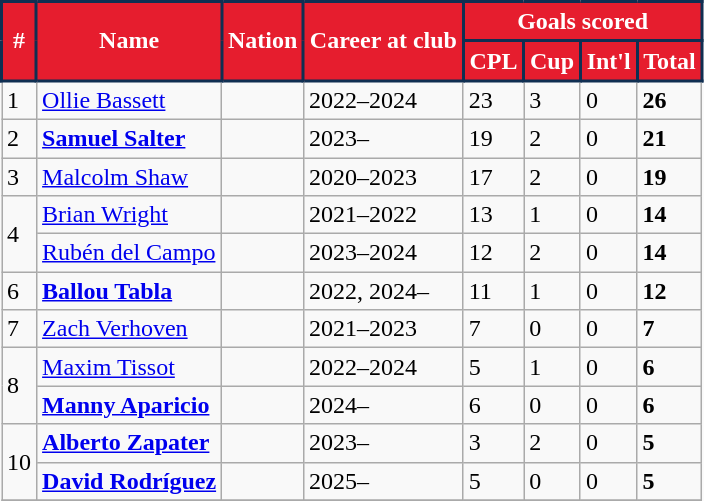<table class="wikitable">
<tr>
<th rowspan="2" style="background:#E61D2E; color:#fff; border:2px solid #102F52;">#</th>
<th rowspan="2" style="background:#E61D2E; color:#fff; border:2px solid #102F52;">Name</th>
<th rowspan="2" style="background:#E61D2E; color:#fff; border:2px solid #102F52;">Nation</th>
<th rowspan="2" style="background:#E61D2E; color:#fff; border:2px solid #102F52;">Career at club</th>
<th colspan="4" style="background:#E61D2E; color:#fff; border:2px solid #102F52;">Goals scored</th>
</tr>
<tr>
<th style="background:#E61D2E; color:#fff; border:2px solid #102F52;">CPL</th>
<th style="background:#E61D2E; color:#fff; border:2px solid #102F52;">Cup</th>
<th style="background:#E61D2E; color:#fff; border:2px solid #102F52;">Int'l</th>
<th style="background:#E61D2E; color:#fff; border:2px solid #102F52;">Total</th>
</tr>
<tr>
<td>1</td>
<td><a href='#'>Ollie Bassett</a></td>
<td></td>
<td>2022–2024</td>
<td>23</td>
<td>3</td>
<td>0</td>
<td><strong>26</strong></td>
</tr>
<tr>
<td>2</td>
<td><strong><a href='#'>Samuel Salter</a></strong></td>
<td></td>
<td>2023–</td>
<td>19</td>
<td>2</td>
<td>0</td>
<td><strong>21</strong></td>
</tr>
<tr>
<td>3</td>
<td><a href='#'>Malcolm Shaw</a></td>
<td></td>
<td>2020–2023</td>
<td>17</td>
<td>2</td>
<td>0</td>
<td><strong>19</strong></td>
</tr>
<tr>
<td rowspan=2>4</td>
<td><a href='#'>Brian Wright</a></td>
<td></td>
<td>2021–2022</td>
<td>13</td>
<td>1</td>
<td>0</td>
<td><strong>14</strong></td>
</tr>
<tr>
<td><a href='#'>Rubén del Campo</a></td>
<td></td>
<td>2023–2024</td>
<td>12</td>
<td>2</td>
<td>0</td>
<td><strong>14</strong></td>
</tr>
<tr>
<td>6</td>
<td><strong><a href='#'>Ballou Tabla</a></strong></td>
<td></td>
<td>2022, 2024–</td>
<td>11</td>
<td>1</td>
<td>0</td>
<td><strong>12</strong></td>
</tr>
<tr>
<td>7</td>
<td><a href='#'>Zach Verhoven</a></td>
<td></td>
<td>2021–2023</td>
<td>7</td>
<td>0</td>
<td>0</td>
<td><strong>7</strong></td>
</tr>
<tr>
<td rowspan=2>8</td>
<td><a href='#'>Maxim Tissot</a></td>
<td></td>
<td>2022–2024</td>
<td>5</td>
<td>1</td>
<td>0</td>
<td><strong>6</strong></td>
</tr>
<tr>
<td><strong><a href='#'>Manny Aparicio</a></strong></td>
<td></td>
<td>2024–</td>
<td>6</td>
<td>0</td>
<td>0</td>
<td><strong>6</strong></td>
</tr>
<tr>
<td rowspan=2>10</td>
<td><strong><a href='#'>Alberto Zapater</a></strong></td>
<td></td>
<td>2023–</td>
<td>3</td>
<td>2</td>
<td>0</td>
<td><strong>5</strong></td>
</tr>
<tr>
<td><strong><a href='#'>David Rodríguez</a></strong></td>
<td></td>
<td>2025–</td>
<td>5</td>
<td>0</td>
<td>0</td>
<td><strong>5</strong></td>
</tr>
<tr>
</tr>
</table>
